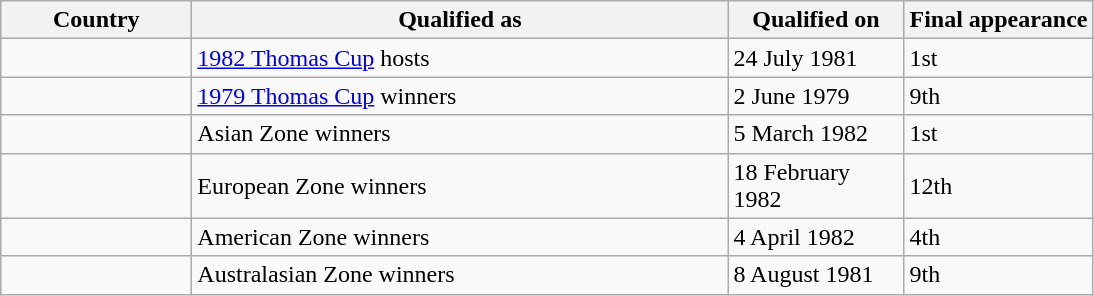<table class="sortable wikitable">
<tr>
<th width="120">Country</th>
<th width="350">Qualified as</th>
<th width="110">Qualified on</th>
<th>Final appearance</th>
</tr>
<tr>
<td></td>
<td><a href='#'>1982 Thomas Cup</a> hosts</td>
<td>24 July 1981</td>
<td>1st</td>
</tr>
<tr>
<td></td>
<td><a href='#'>1979 Thomas Cup</a> winners</td>
<td>2 June 1979</td>
<td>9th</td>
</tr>
<tr>
<td></td>
<td>Asian Zone winners</td>
<td>5 March 1982</td>
<td>1st</td>
</tr>
<tr>
<td></td>
<td>European Zone winners</td>
<td>18 February 1982</td>
<td>12th</td>
</tr>
<tr>
<td></td>
<td>American Zone winners</td>
<td>4 April 1982</td>
<td>4th</td>
</tr>
<tr>
<td></td>
<td>Australasian Zone winners</td>
<td>8 August 1981</td>
<td>9th</td>
</tr>
</table>
